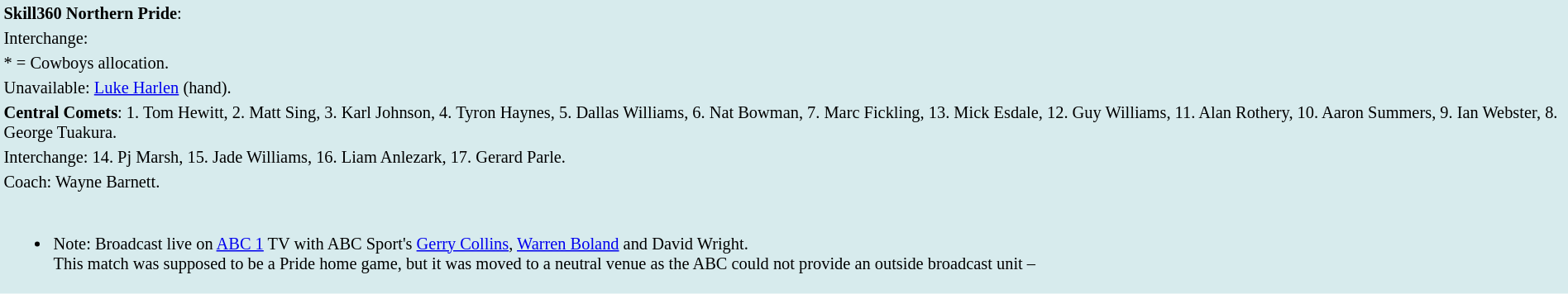<table style="background:#d7ebed; font-size:85%; width:100%;">
<tr>
<td><strong>Skill360 Northern Pride</strong>:             </td>
</tr>
<tr>
<td>Interchange:    </td>
</tr>
<tr>
<td>* = Cowboys allocation.</td>
</tr>
<tr>
<td>Unavailable: <a href='#'>Luke Harlen</a> (hand).</td>
</tr>
<tr>
<td><strong>Central Comets</strong>: 1. Tom Hewitt, 2. Matt Sing, 3. Karl Johnson, 4. Tyron Haynes, 5. Dallas Williams, 6. Nat Bowman, 7. Marc Fickling, 13. Mick Esdale, 12. Guy Williams, 11. Alan Rothery, 10. Aaron Summers, 9. Ian Webster, 8. George Tuakura.</td>
</tr>
<tr>
<td>Interchange: 14. Pj Marsh, 15. Jade Williams, 16. Liam Anlezark, 17. Gerard Parle.</td>
</tr>
<tr>
<td>Coach: Wayne Barnett.</td>
</tr>
<tr>
<td><br><ul><li>Note: Broadcast live on <a href='#'>ABC 1</a> TV with ABC Sport's <a href='#'>Gerry Collins</a>, <a href='#'>Warren Boland</a> and David Wright.<br>This match was supposed to be a Pride home game, but it was moved to a neutral venue as the ABC could not provide an outside broadcast unit – </li></ul></td>
</tr>
</table>
